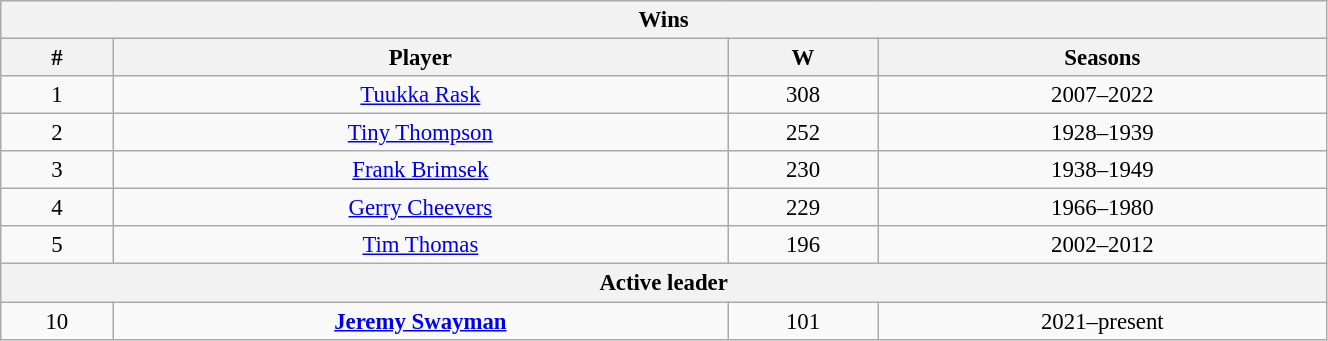<table class="wikitable" style="text-align: center; font-size: 95%" width="70%">
<tr>
<th colspan="4">Wins</th>
</tr>
<tr>
<th>#</th>
<th>Player</th>
<th>W</th>
<th>Seasons</th>
</tr>
<tr>
<td>1</td>
<td><a href='#'>Tuukka Rask</a></td>
<td>308</td>
<td>2007–2022</td>
</tr>
<tr>
<td>2</td>
<td><a href='#'>Tiny Thompson</a></td>
<td>252</td>
<td>1928–1939</td>
</tr>
<tr>
<td>3</td>
<td><a href='#'>Frank Brimsek</a></td>
<td>230</td>
<td>1938–1949</td>
</tr>
<tr>
<td>4</td>
<td><a href='#'>Gerry Cheevers</a></td>
<td>229</td>
<td>1966–1980</td>
</tr>
<tr>
<td>5</td>
<td><a href='#'>Tim Thomas</a></td>
<td>196</td>
<td>2002–2012</td>
</tr>
<tr>
<th colspan="4">Active leader</th>
</tr>
<tr>
<td>10</td>
<td><strong><a href='#'>Jeremy Swayman</a></strong></td>
<td>101</td>
<td>2021–present</td>
</tr>
</table>
